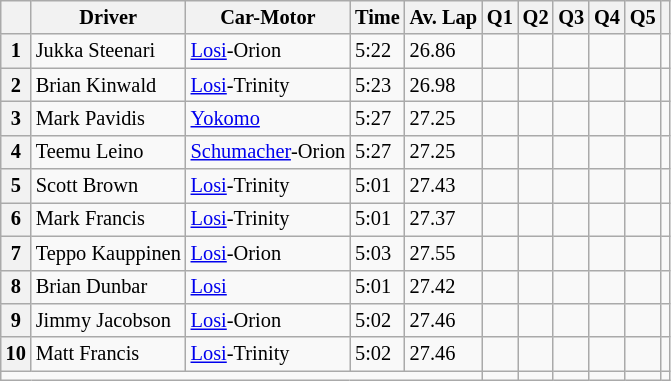<table class="wikitable" style="font-size:85%;">
<tr>
<th style="text-align:center;"></th>
<th style="text-align:center;">Driver</th>
<th style="text-align:center;">Car-Motor</th>
<th style="text-align:center;">Time</th>
<th style="text-align:center;">Av. Lap</th>
<th>Q1</th>
<th>Q2</th>
<th>Q3</th>
<th>Q4</th>
<th>Q5</th>
<th></th>
</tr>
<tr>
<th>1</th>
<td> Jukka Steenari</td>
<td><a href='#'>Losi</a>-Orion</td>
<td>5:22</td>
<td>26.86</td>
<td></td>
<td></td>
<td></td>
<td></td>
<td></td>
<td></td>
</tr>
<tr>
<th>2</th>
<td> Brian Kinwald</td>
<td><a href='#'>Losi</a>-Trinity</td>
<td>5:23</td>
<td>26.98</td>
<td></td>
<td></td>
<td></td>
<td></td>
<td></td>
<td></td>
</tr>
<tr>
<th>3</th>
<td> Mark Pavidis</td>
<td><a href='#'>Yokomo</a></td>
<td>5:27</td>
<td>27.25</td>
<td></td>
<td></td>
<td></td>
<td></td>
<td></td>
<td></td>
</tr>
<tr>
<th>4</th>
<td> Teemu Leino</td>
<td><a href='#'>Schumacher</a>-Orion</td>
<td>5:27</td>
<td>27.25</td>
<td></td>
<td></td>
<td></td>
<td></td>
<td></td>
<td></td>
</tr>
<tr>
<th>5</th>
<td> Scott Brown</td>
<td><a href='#'>Losi</a>-Trinity</td>
<td>5:01</td>
<td>27.43</td>
<td></td>
<td></td>
<td></td>
<td></td>
<td></td>
<td></td>
</tr>
<tr>
<th>6</th>
<td> Mark Francis</td>
<td><a href='#'>Losi</a>-Trinity</td>
<td>5:01</td>
<td>27.37</td>
<td></td>
<td></td>
<td></td>
<td></td>
<td></td>
<td></td>
</tr>
<tr>
<th>7</th>
<td> Teppo Kauppinen</td>
<td><a href='#'>Losi</a>-Orion</td>
<td>5:03</td>
<td>27.55</td>
<td></td>
<td></td>
<td></td>
<td></td>
<td></td>
<td></td>
</tr>
<tr>
<th>8</th>
<td> Brian Dunbar</td>
<td><a href='#'>Losi</a></td>
<td>5:01</td>
<td>27.42</td>
<td></td>
<td></td>
<td></td>
<td></td>
<td></td>
<td></td>
</tr>
<tr>
<th>9</th>
<td> Jimmy Jacobson</td>
<td><a href='#'>Losi</a>-Orion</td>
<td>5:02</td>
<td>27.46</td>
<td></td>
<td></td>
<td></td>
<td></td>
<td></td>
<td></td>
</tr>
<tr>
<th>10</th>
<td> Matt Francis</td>
<td><a href='#'>Losi</a>-Trinity</td>
<td>5:02</td>
<td>27.46</td>
<td></td>
<td></td>
<td></td>
<td></td>
<td></td>
<td></td>
</tr>
<tr>
<td colspan="5"></td>
<td></td>
<td></td>
<td></td>
<td></td>
<td></td>
<td></td>
</tr>
</table>
